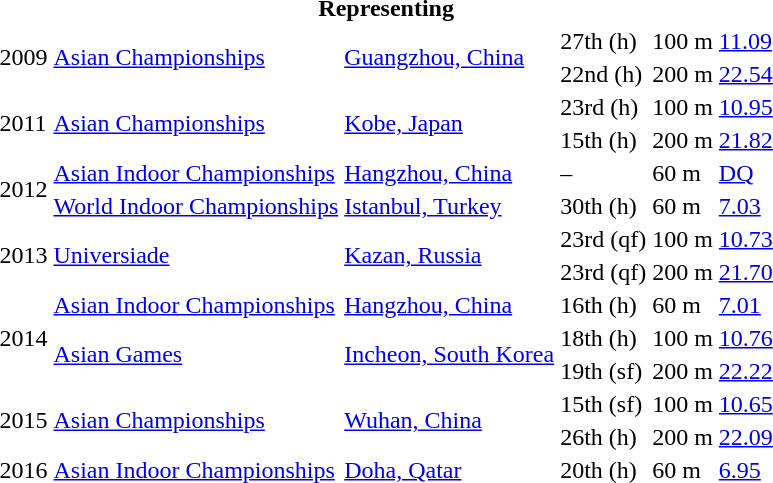<table>
<tr>
<th colspan="6">Representing </th>
</tr>
<tr>
<td rowspan=2>2009</td>
<td rowspan=2><a href='#'>Asian Championships</a></td>
<td rowspan=2><a href='#'>Guangzhou, China</a></td>
<td>27th (h)</td>
<td>100 m</td>
<td><a href='#'>11.09</a></td>
</tr>
<tr>
<td>22nd (h)</td>
<td>200 m</td>
<td><a href='#'>22.54</a></td>
</tr>
<tr>
<td rowspan=2>2011</td>
<td rowspan=2><a href='#'>Asian Championships</a></td>
<td rowspan=2><a href='#'>Kobe, Japan</a></td>
<td>23rd (h)</td>
<td>100 m</td>
<td><a href='#'>10.95</a></td>
</tr>
<tr>
<td>15th (h)</td>
<td>200 m</td>
<td><a href='#'>21.82</a></td>
</tr>
<tr>
<td rowspan=2>2012</td>
<td><a href='#'>Asian Indoor Championships</a></td>
<td><a href='#'>Hangzhou, China</a></td>
<td>–</td>
<td>60 m</td>
<td><a href='#'>DQ</a></td>
</tr>
<tr>
<td><a href='#'>World Indoor Championships</a></td>
<td><a href='#'>Istanbul, Turkey</a></td>
<td>30th (h)</td>
<td>60 m</td>
<td><a href='#'>7.03</a></td>
</tr>
<tr>
<td rowspan=2>2013</td>
<td rowspan=2><a href='#'>Universiade</a></td>
<td rowspan=2><a href='#'>Kazan, Russia</a></td>
<td>23rd (qf)</td>
<td>100 m</td>
<td><a href='#'>10.73</a></td>
</tr>
<tr>
<td>23rd (qf)</td>
<td>200 m</td>
<td><a href='#'>21.70</a></td>
</tr>
<tr>
<td rowspan=3>2014</td>
<td><a href='#'>Asian Indoor Championships</a></td>
<td><a href='#'>Hangzhou, China</a></td>
<td>16th (h)</td>
<td>60 m</td>
<td><a href='#'>7.01</a></td>
</tr>
<tr>
<td rowspan=2><a href='#'>Asian Games</a></td>
<td rowspan=2><a href='#'>Incheon, South Korea</a></td>
<td>18th (h)</td>
<td>100 m</td>
<td><a href='#'>10.76</a></td>
</tr>
<tr>
<td>19th (sf)</td>
<td>200 m</td>
<td><a href='#'>22.22</a></td>
</tr>
<tr>
<td rowspan=2>2015</td>
<td rowspan=2><a href='#'>Asian Championships</a></td>
<td rowspan=2><a href='#'>Wuhan, China</a></td>
<td>15th (sf)</td>
<td>100 m</td>
<td><a href='#'>10.65</a></td>
</tr>
<tr>
<td>26th (h)</td>
<td>200 m</td>
<td><a href='#'>22.09</a></td>
</tr>
<tr>
<td>2016</td>
<td><a href='#'>Asian Indoor Championships</a></td>
<td><a href='#'>Doha, Qatar</a></td>
<td>20th (h)</td>
<td>60 m</td>
<td><a href='#'>6.95</a></td>
</tr>
</table>
